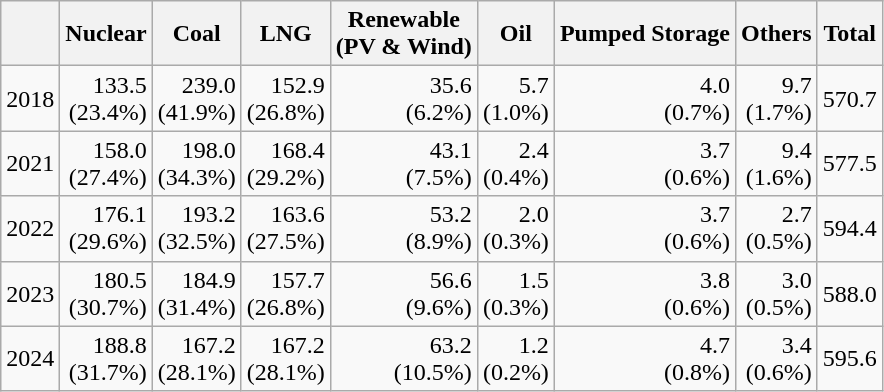<table class="wikitable" style="text-align:right">
<tr>
<th></th>
<th>Nuclear</th>
<th>Coal</th>
<th>LNG</th>
<th>Renewable<br>(PV & Wind)</th>
<th>Oil</th>
<th>Pumped Storage</th>
<th>Others</th>
<th>Total</th>
</tr>
<tr>
<td align="left">2018</td>
<td>133.5<br>(23.4%)</td>
<td>239.0<br>(41.9%)</td>
<td>152.9<br>(26.8%)</td>
<td>35.6<br>(6.2%)</td>
<td>5.7<br>(1.0%)</td>
<td>4.0<br>(0.7%)</td>
<td>9.7<br>(1.7%)</td>
<td>570.7</td>
</tr>
<tr>
<td align="left">2021</td>
<td>158.0<br>(27.4%)</td>
<td>198.0<br>(34.3%)</td>
<td>168.4<br>(29.2%)</td>
<td>43.1<br>(7.5%)</td>
<td>2.4<br>(0.4%)</td>
<td>3.7<br>(0.6%)</td>
<td>9.4<br>(1.6%)</td>
<td>577.5</td>
</tr>
<tr>
<td align="left">2022</td>
<td>176.1<br>(29.6%)</td>
<td>193.2<br>(32.5%)</td>
<td>163.6<br>(27.5%)</td>
<td>53.2<br>(8.9%)</td>
<td>2.0<br>(0.3%)</td>
<td>3.7<br>(0.6%)</td>
<td>2.7<br>(0.5%)</td>
<td>594.4</td>
</tr>
<tr>
<td align="left">2023</td>
<td>180.5<br>(30.7%)</td>
<td>184.9<br>(31.4%)</td>
<td>157.7<br>(26.8%)</td>
<td>56.6<br>(9.6%)</td>
<td>1.5<br>(0.3%)</td>
<td>3.8<br>(0.6%)</td>
<td>3.0<br>(0.5%)</td>
<td>588.0</td>
</tr>
<tr>
<td align="left">2024</td>
<td>188.8<br>(31.7%)</td>
<td>167.2<br>(28.1%)</td>
<td>167.2<br>(28.1%)</td>
<td>63.2<br>(10.5%)</td>
<td>1.2<br>(0.2%)</td>
<td>4.7<br>(0.8%)</td>
<td>3.4<br>(0.6%)</td>
<td>595.6</td>
</tr>
</table>
